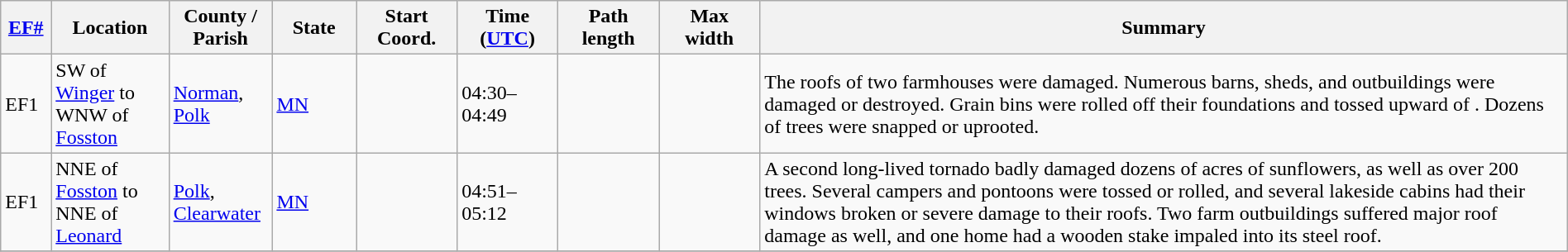<table class="wikitable sortable" style="width:100%;">
<tr>
<th scope="col" style="width:3%; text-align:center;"><a href='#'>EF#</a></th>
<th scope="col" style="width:7%; text-align:center;" class="unsortable">Location</th>
<th scope="col" style="width:6%; text-align:center;" class="unsortable">County / Parish</th>
<th scope="col" style="width:5%; text-align:center;">State</th>
<th scope="col" style="width:6%; text-align:center;">Start Coord.</th>
<th scope="col" style="width:6%; text-align:center;">Time (<a href='#'>UTC</a>)</th>
<th scope="col" style="width:6%; text-align:center;">Path length</th>
<th scope="col" style="width:6%; text-align:center;">Max width</th>
<th scope="col" class="unsortable" style="width:48%; text-align:center;">Summary</th>
</tr>
<tr>
<td bgcolor=>EF1</td>
<td>SW of <a href='#'>Winger</a> to WNW of <a href='#'>Fosston</a></td>
<td><a href='#'>Norman</a>, <a href='#'>Polk</a></td>
<td><a href='#'>MN</a></td>
<td></td>
<td>04:30–04:49</td>
<td></td>
<td></td>
<td>The roofs of two farmhouses were damaged. Numerous barns, sheds, and outbuildings were damaged or destroyed. Grain bins were rolled off their foundations and tossed upward of . Dozens of trees were snapped or uprooted.</td>
</tr>
<tr>
<td bgcolor=>EF1</td>
<td>NNE of <a href='#'>Fosston</a> to NNE of <a href='#'>Leonard</a></td>
<td><a href='#'>Polk</a>, <a href='#'>Clearwater</a></td>
<td><a href='#'>MN</a></td>
<td></td>
<td>04:51–05:12</td>
<td></td>
<td></td>
<td>A second long-lived tornado badly damaged dozens of acres of sunflowers, as well as over 200 trees. Several campers and pontoons were tossed or rolled, and several lakeside cabins had their windows broken or severe damage to their roofs. Two farm outbuildings suffered major roof damage as well, and one home had a wooden stake impaled into its steel roof.</td>
</tr>
<tr>
</tr>
</table>
